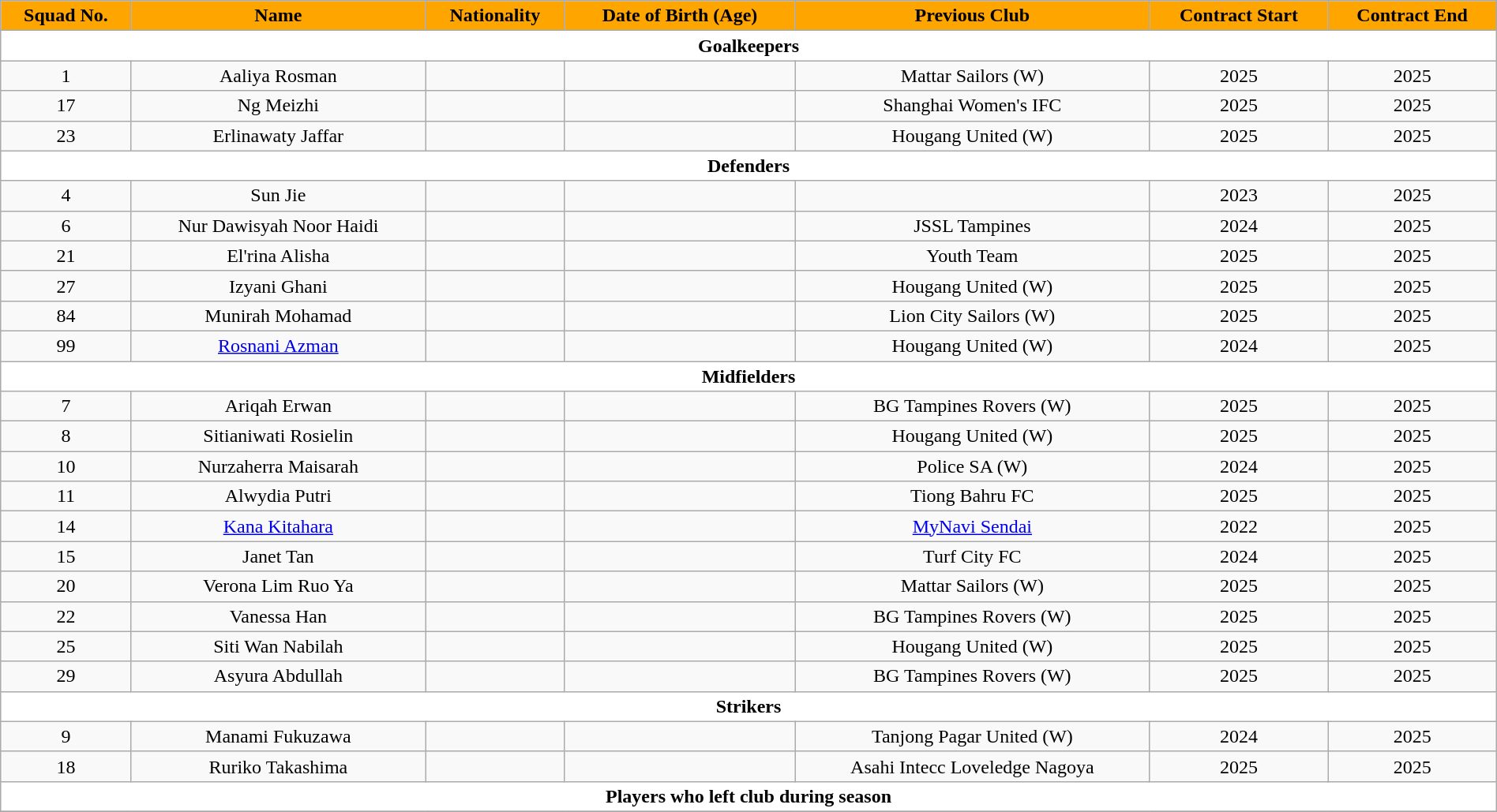<table class="wikitable" style="text-align:center; font-size:100%; width:100%;">
<tr>
<th style="background:#FFA500; color:black; text-align:center;">Squad No.</th>
<th style="background:#FFA500; color:black; text-align:center;">Name</th>
<th style="background:#FFA500; color:black; text-align:center;">Nationality</th>
<th style="background:#FFA500; color:black; text-align:center;">Date of Birth (Age)</th>
<th style="background:#FFA500; color:black; text-align:center;">Previous Club</th>
<th style="background:#FFA500; color:black; text-align:center;">Contract Start</th>
<th style="background:#FFA500; color:black; text-align:center;">Contract End</th>
</tr>
<tr>
<th colspan="8" style="background:white; text-align:center">Goalkeepers</th>
</tr>
<tr>
<td>1</td>
<td>Aaliya Rosman</td>
<td></td>
<td></td>
<td> Mattar Sailors (W)</td>
<td>2025</td>
<td>2025</td>
</tr>
<tr>
<td>17</td>
<td>Ng Meizhi</td>
<td></td>
<td></td>
<td> Shanghai Women's IFC</td>
<td>2025</td>
<td>2025</td>
</tr>
<tr>
<td>23</td>
<td>Erlinawaty Jaffar</td>
<td></td>
<td></td>
<td> Hougang United (W)</td>
<td>2025</td>
<td>2025</td>
</tr>
<tr>
<th colspan="8" style="background:white; text-align:center">Defenders</th>
</tr>
<tr>
<td>4</td>
<td>Sun Jie</td>
<td></td>
<td></td>
<td></td>
<td>2023</td>
<td>2025</td>
</tr>
<tr>
<td>6</td>
<td>Nur Dawisyah Noor Haidi</td>
<td></td>
<td></td>
<td> JSSL Tampines</td>
<td>2024</td>
<td>2025</td>
</tr>
<tr>
<td>21</td>
<td>El'rina Alisha</td>
<td></td>
<td></td>
<td>Youth Team</td>
<td>2025</td>
<td>2025</td>
</tr>
<tr>
<td>27</td>
<td>Izyani Ghani</td>
<td></td>
<td></td>
<td> Hougang United (W)</td>
<td>2025</td>
<td>2025</td>
</tr>
<tr>
<td>84</td>
<td>Munirah Mohamad</td>
<td></td>
<td></td>
<td> Lion City Sailors (W)</td>
<td>2025</td>
<td>2025</td>
</tr>
<tr>
<td>99</td>
<td><a href='#'>Rosnani Azman</a></td>
<td></td>
<td></td>
<td> Hougang United (W)</td>
<td>2024</td>
<td>2025</td>
</tr>
<tr>
<th colspan="8" style="background:white; text-align:center">Midfielders</th>
</tr>
<tr>
<td>7</td>
<td>Ariqah Erwan</td>
<td></td>
<td></td>
<td> BG Tampines Rovers (W)</td>
<td>2025</td>
<td>2025</td>
</tr>
<tr>
<td>8</td>
<td>Sitianiwati Rosielin</td>
<td></td>
<td></td>
<td> Hougang United (W)</td>
<td>2025</td>
<td>2025</td>
</tr>
<tr>
<td>10</td>
<td>Nurzaherra Maisarah</td>
<td></td>
<td></td>
<td> Police SA (W)</td>
<td>2024</td>
<td>2025</td>
</tr>
<tr>
<td>11</td>
<td>Alwydia Putri</td>
<td></td>
<td></td>
<td> Tiong Bahru FC</td>
<td>2025</td>
<td>2025</td>
</tr>
<tr>
<td>14</td>
<td><a href='#'>Kana Kitahara</a></td>
<td></td>
<td></td>
<td> <a href='#'>MyNavi Sendai</a></td>
<td>2022</td>
<td>2025</td>
</tr>
<tr>
<td>15</td>
<td>Janet Tan</td>
<td></td>
<td></td>
<td> Turf City FC</td>
<td>2024</td>
<td>2025</td>
</tr>
<tr>
<td>20</td>
<td>Verona Lim Ruo Ya</td>
<td></td>
<td></td>
<td> Mattar Sailors (W)</td>
<td>2025</td>
<td>2025</td>
</tr>
<tr>
<td>22</td>
<td>Vanessa Han</td>
<td></td>
<td></td>
<td> BG Tampines Rovers (W)</td>
<td>2025</td>
<td>2025</td>
</tr>
<tr>
<td>25</td>
<td>Siti Wan Nabilah</td>
<td></td>
<td></td>
<td> Hougang United (W)</td>
<td>2025</td>
<td>2025</td>
</tr>
<tr>
<td>29</td>
<td>Asyura Abdullah</td>
<td></td>
<td></td>
<td> BG Tampines Rovers (W)</td>
<td>2025</td>
<td>2025</td>
</tr>
<tr>
<th colspan="8" style="background:white; text-align:center">Strikers</th>
</tr>
<tr>
<td>9</td>
<td>Manami Fukuzawa</td>
<td></td>
<td></td>
<td> Tanjong Pagar United (W)</td>
<td>2024</td>
<td>2025</td>
</tr>
<tr>
<td>18</td>
<td>Ruriko Takashima</td>
<td></td>
<td></td>
<td> Asahi Intecc Loveledge Nagoya</td>
<td>2025</td>
<td>2025</td>
</tr>
<tr>
<th colspan="8" style="background:white; text-align:center">Players who left club during season</th>
</tr>
<tr>
</tr>
</table>
